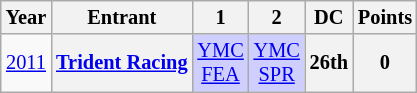<table class="wikitable" style="text-align:center; font-size:85%">
<tr>
<th>Year</th>
<th>Entrant</th>
<th>1</th>
<th>2</th>
<th>DC</th>
<th>Points</th>
</tr>
<tr>
<td><a href='#'>2011</a></td>
<th nowrap><a href='#'>Trident Racing</a></th>
<td style="background:#CFCFFF;"><a href='#'>YMC<br>FEA</a><br></td>
<td style="background:#CFCFFF;"><a href='#'>YMC<br>SPR</a><br></td>
<th>26th</th>
<th>0</th>
</tr>
</table>
